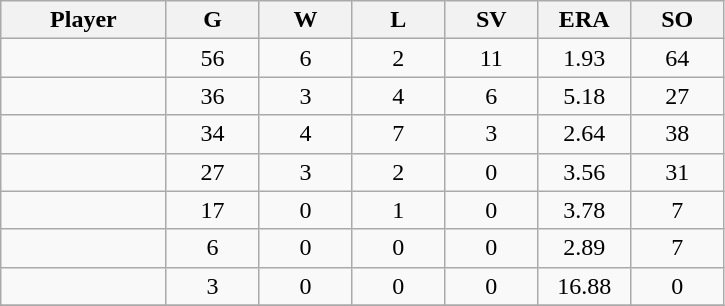<table class="wikitable sortable">
<tr>
<th bgcolor="#DDDDFF" width="16%">Player</th>
<th bgcolor="#DDDDFF" width="9%">G</th>
<th bgcolor="#DDDDFF" width="9%">W</th>
<th bgcolor="#DDDDFF" width="9%">L</th>
<th bgcolor="#DDDDFF" width="9%">SV</th>
<th bgcolor="#DDDDFF" width="9%">ERA</th>
<th bgcolor="#DDDDFF" width="9%">SO</th>
</tr>
<tr align="center">
<td></td>
<td>56</td>
<td>6</td>
<td>2</td>
<td>11</td>
<td>1.93</td>
<td>64</td>
</tr>
<tr align="center">
<td></td>
<td>36</td>
<td>3</td>
<td>4</td>
<td>6</td>
<td>5.18</td>
<td>27</td>
</tr>
<tr align="center">
<td></td>
<td>34</td>
<td>4</td>
<td>7</td>
<td>3</td>
<td>2.64</td>
<td>38</td>
</tr>
<tr align="center">
<td></td>
<td>27</td>
<td>3</td>
<td>2</td>
<td>0</td>
<td>3.56</td>
<td>31</td>
</tr>
<tr align="center">
<td></td>
<td>17</td>
<td>0</td>
<td>1</td>
<td>0</td>
<td>3.78</td>
<td>7</td>
</tr>
<tr align="center">
<td></td>
<td>6</td>
<td>0</td>
<td>0</td>
<td>0</td>
<td>2.89</td>
<td>7</td>
</tr>
<tr align="center">
<td></td>
<td>3</td>
<td>0</td>
<td>0</td>
<td>0</td>
<td>16.88</td>
<td>0</td>
</tr>
<tr align="center">
</tr>
</table>
